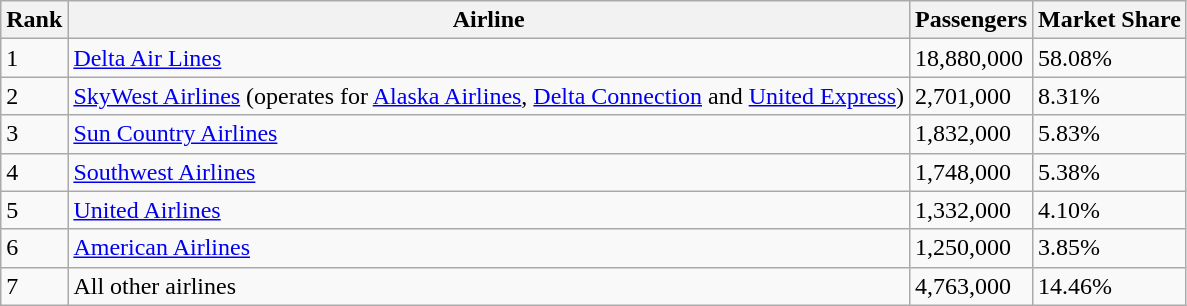<table class="wikitable sortable">
<tr>
<th>Rank</th>
<th>Airline</th>
<th>Passengers</th>
<th>Market Share</th>
</tr>
<tr>
<td>1</td>
<td><a href='#'>Delta Air Lines</a></td>
<td>18,880,000</td>
<td>58.08%</td>
</tr>
<tr>
<td>2</td>
<td><a href='#'>SkyWest Airlines</a> (operates for <a href='#'>Alaska Airlines</a>, <a href='#'>Delta Connection</a> and <a href='#'>United Express</a>)</td>
<td>2,701,000</td>
<td>8.31%</td>
</tr>
<tr>
<td>3</td>
<td><a href='#'>Sun Country Airlines</a></td>
<td>1,832,000</td>
<td>5.83%</td>
</tr>
<tr>
<td>4</td>
<td><a href='#'>Southwest Airlines</a></td>
<td>1,748,000</td>
<td>5.38%</td>
</tr>
<tr>
<td>5</td>
<td><a href='#'>United Airlines</a></td>
<td>1,332,000</td>
<td>4.10%</td>
</tr>
<tr>
<td>6</td>
<td><a href='#'>American Airlines</a></td>
<td>1,250,000</td>
<td>3.85%</td>
</tr>
<tr>
<td>7</td>
<td>All other airlines</td>
<td>4,763,000</td>
<td>14.46%</td>
</tr>
</table>
